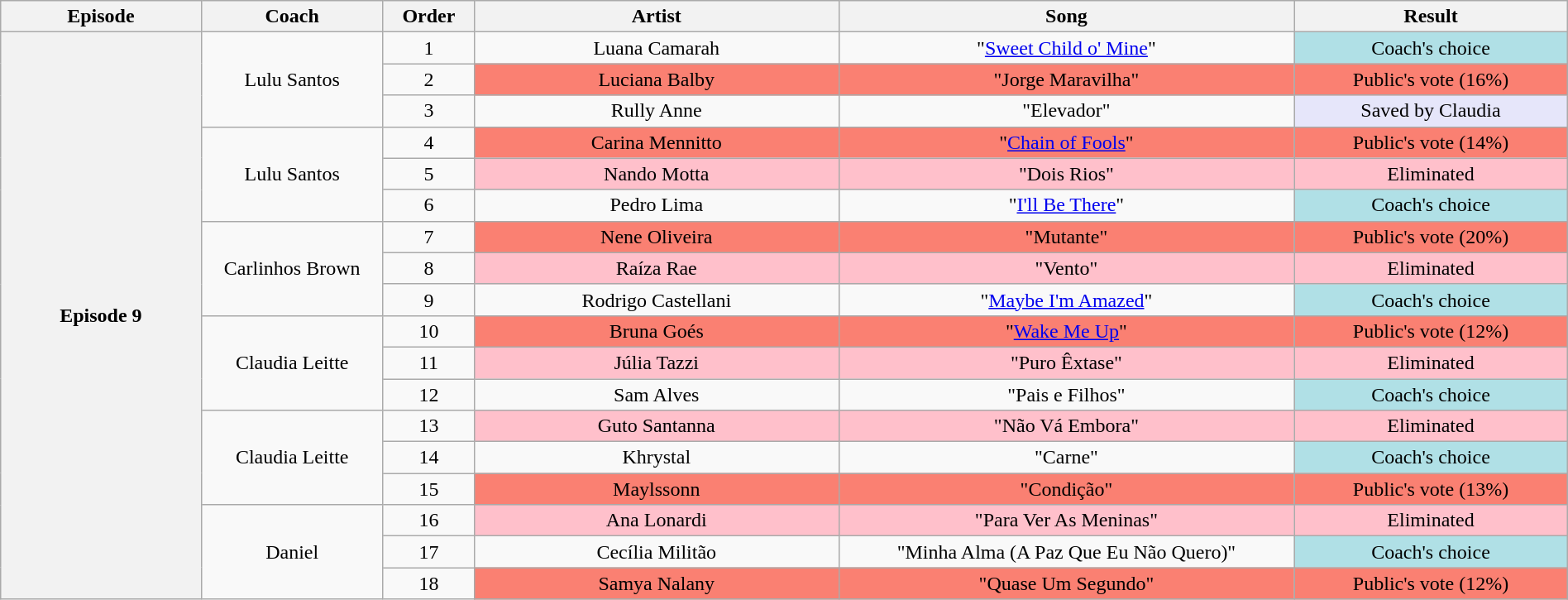<table class="wikitable" style="text-align:center; width:100%;">
<tr>
<th scope="col" width="11%">Episode</th>
<th scope="col" width="10%">Coach</th>
<th scope="col" width="05%">Order</th>
<th scope="col" width="20%">Artist</th>
<th scope="col" width="25%">Song</th>
<th scope="col" width="15%">Result</th>
</tr>
<tr>
<th scope="col" rowspan="18">Episode 9<br></th>
<td rowspan=3>Lulu Santos</td>
<td>1</td>
<td>Luana Camarah</td>
<td>"<a href='#'>Sweet Child o' Mine</a>"</td>
<td bgcolor="B0E0E6">Coach's choice</td>
</tr>
<tr>
<td>2</td>
<td bgcolor="FA8072">Luciana Balby</td>
<td bgcolor="FA8072">"Jorge Maravilha"</td>
<td bgcolor="FA8072">Public's vote (16%)</td>
</tr>
<tr>
<td>3</td>
<td>Rully Anne</td>
<td>"Elevador"</td>
<td bgcolor="E6E6FA">Saved by Claudia</td>
</tr>
<tr>
<td rowspan=3>Lulu Santos</td>
<td>4</td>
<td bgcolor="FA8072">Carina Mennitto</td>
<td bgcolor="FA8072">"<a href='#'>Chain of Fools</a>"</td>
<td bgcolor="FA8072">Public's vote (14%)</td>
</tr>
<tr>
<td>5</td>
<td bgcolor="FFC0CB">Nando Motta</td>
<td bgcolor="FFC0CB">"Dois Rios"</td>
<td bgcolor="FFC0CB">Eliminated</td>
</tr>
<tr>
<td>6</td>
<td>Pedro Lima</td>
<td>"<a href='#'>I'll Be There</a>"</td>
<td bgcolor="B0E0E6">Coach's choice</td>
</tr>
<tr>
<td rowspan=3>Carlinhos Brown</td>
<td>7</td>
<td bgcolor="FA8072">Nene Oliveira</td>
<td bgcolor="FA8072">"Mutante"</td>
<td bgcolor="FA8072">Public's vote (20%)</td>
</tr>
<tr>
<td>8</td>
<td bgcolor="FFC0CB">Raíza Rae</td>
<td bgcolor="FFC0CB">"Vento"</td>
<td bgcolor="FFC0CB">Eliminated</td>
</tr>
<tr>
<td>9</td>
<td>Rodrigo Castellani</td>
<td>"<a href='#'>Maybe I'm Amazed</a>"</td>
<td bgcolor="B0E0E6">Coach's choice</td>
</tr>
<tr>
<td rowspan=3>Claudia Leitte</td>
<td>10</td>
<td bgcolor="FA8072">Bruna Goés</td>
<td bgcolor="FA8072">"<a href='#'>Wake Me Up</a>"</td>
<td bgcolor="FA8072">Public's vote (12%)</td>
</tr>
<tr>
<td>11</td>
<td bgcolor="FFC0CB">Júlia Tazzi</td>
<td bgcolor="FFC0CB">"Puro Êxtase"</td>
<td bgcolor="FFC0CB">Eliminated</td>
</tr>
<tr>
<td>12</td>
<td>Sam Alves</td>
<td>"Pais e Filhos"</td>
<td bgcolor="B0E0E6">Coach's choice</td>
</tr>
<tr>
<td rowspan=3>Claudia Leitte</td>
<td>13</td>
<td bgcolor="FFC0CB">Guto Santanna</td>
<td bgcolor="FFC0CB">"Não Vá Embora"</td>
<td bgcolor="FFC0CB">Eliminated</td>
</tr>
<tr>
<td>14</td>
<td>Khrystal</td>
<td>"Carne"</td>
<td bgcolor="B0E0E6">Coach's choice</td>
</tr>
<tr>
<td>15</td>
<td bgcolor="FA8072">Maylssonn</td>
<td bgcolor="FA8072">"Condição"</td>
<td bgcolor="FA8072">Public's vote (13%)</td>
</tr>
<tr>
<td rowspan=3>Daniel</td>
<td>16</td>
<td bgcolor="FFC0CB">Ana Lonardi</td>
<td bgcolor="FFC0CB">"Para Ver As Meninas"</td>
<td bgcolor="FFC0CB">Eliminated</td>
</tr>
<tr>
<td>17</td>
<td>Cecília Militão</td>
<td>"Minha Alma (A Paz Que Eu Não Quero)"</td>
<td bgcolor="B0E0E6">Coach's choice</td>
</tr>
<tr>
<td>18</td>
<td bgcolor="FA8072">Samya Nalany</td>
<td bgcolor="FA8072">"Quase Um Segundo"</td>
<td bgcolor="FA8072">Public's vote (12%)</td>
</tr>
</table>
